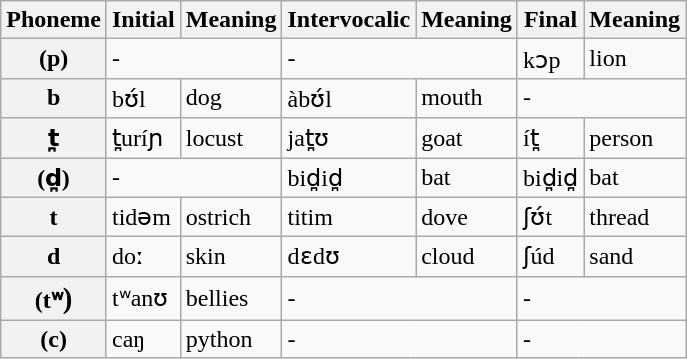<table class="wikitable">
<tr>
<th>Phoneme</th>
<th>Initial</th>
<th>Meaning</th>
<th>Intervocalic</th>
<th>Meaning</th>
<th>Final</th>
<th>Meaning</th>
</tr>
<tr>
<th>(p)</th>
<td colspan="2">-</td>
<td colspan="2">-</td>
<td>kɔp</td>
<td>lion</td>
</tr>
<tr>
<th>b</th>
<td>bʊ́l</td>
<td>dog</td>
<td>àbʊ́l</td>
<td>mouth</td>
<td colspan="2">-</td>
</tr>
<tr>
<th>t̪</th>
<td>t̪uríɲ</td>
<td>locust</td>
<td>jat̪ʊ</td>
<td>goat</td>
<td>ít̪</td>
<td>person</td>
</tr>
<tr>
<th>(d̪)</th>
<td colspan="2">-</td>
<td>bid̪id̪</td>
<td>bat</td>
<td>bid̪id̪</td>
<td>bat</td>
</tr>
<tr>
<th>t</th>
<td>tidəm</td>
<td>ostrich</td>
<td>titim</td>
<td>dove</td>
<td>ʃʊ́t</td>
<td>thread</td>
</tr>
<tr>
<th>d</th>
<td>doː</td>
<td>skin</td>
<td>dɛdʊ</td>
<td>cloud</td>
<td>ʃúd</td>
<td>sand</td>
</tr>
<tr>
<th>(tʷ<big>)</big></th>
<td>tʷanʊ</td>
<td>bellies</td>
<td colspan="2">-</td>
<td colspan="2">-</td>
</tr>
<tr>
<th>(c)</th>
<td>caŋ</td>
<td>python</td>
<td colspan="2">-</td>
<td colspan="2">-</td>
</tr>
</table>
